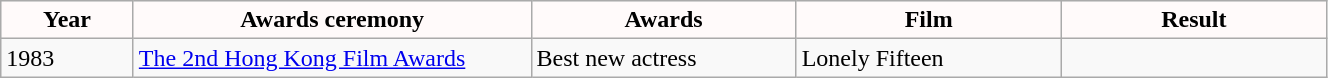<table class="wikitable" width="70%">
<tr style="background:snow; color:black" align=center>
<td style="width:10%"><strong>Year</strong></td>
<td style="width:30%"><strong>Awards ceremony</strong></td>
<td style="width:20%"><strong>Awards</strong></td>
<td style="width:20%"><strong>Film</strong></td>
<td style="width:20%"><strong>Result</strong></td>
</tr>
<tr>
<td>1983</td>
<td><a href='#'>The 2nd Hong Kong Film Awards</a></td>
<td>Best new actress</td>
<td>Lonely Fifteen</td>
<td></td>
</tr>
</table>
